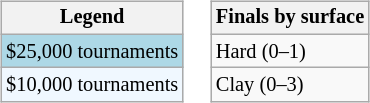<table>
<tr valign=top>
<td><br><table class=wikitable style="font-size:85%">
<tr>
<th>Legend</th>
</tr>
<tr style="background:lightblue;">
<td>$25,000 tournaments</td>
</tr>
<tr style="background:#f0f8ff;">
<td>$10,000 tournaments</td>
</tr>
</table>
</td>
<td><br><table class=wikitable style="font-size:85%">
<tr>
<th>Finals by surface</th>
</tr>
<tr>
<td>Hard (0–1)</td>
</tr>
<tr>
<td>Clay (0–3)</td>
</tr>
</table>
</td>
</tr>
</table>
